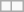<table class="wikitable">
<tr>
<td></td>
<td></td>
</tr>
</table>
